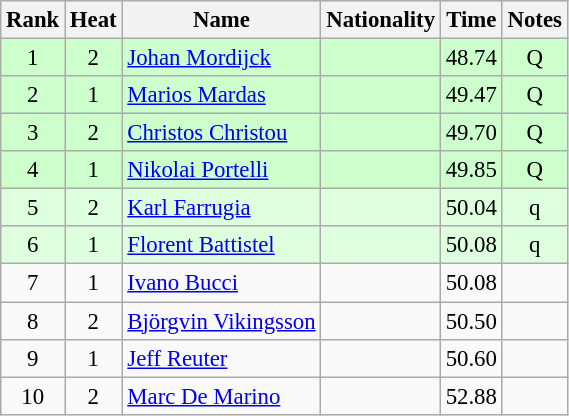<table class="wikitable sortable" style="text-align:center; font-size:95%">
<tr>
<th>Rank</th>
<th>Heat</th>
<th>Name</th>
<th>Nationality</th>
<th>Time</th>
<th>Notes</th>
</tr>
<tr bgcolor=ccffcc>
<td>1</td>
<td>2</td>
<td align=left><a href='#'>Johan Mordijck</a></td>
<td align=left></td>
<td>48.74</td>
<td>Q</td>
</tr>
<tr bgcolor=ccffcc>
<td>2</td>
<td>1</td>
<td align=left><a href='#'>Marios Mardas</a></td>
<td align=left></td>
<td>49.47</td>
<td>Q</td>
</tr>
<tr bgcolor=ccffcc>
<td>3</td>
<td>2</td>
<td align=left><a href='#'>Christos Christou</a></td>
<td align=left></td>
<td>49.70</td>
<td>Q</td>
</tr>
<tr bgcolor=ccffcc>
<td>4</td>
<td>1</td>
<td align=left><a href='#'>Nikolai Portelli</a></td>
<td align=left></td>
<td>49.85</td>
<td>Q</td>
</tr>
<tr bgcolor=ddffdd>
<td>5</td>
<td>2</td>
<td align=left><a href='#'>Karl Farrugia</a></td>
<td align=left></td>
<td>50.04</td>
<td>q</td>
</tr>
<tr bgcolor=ddffdd>
<td>6</td>
<td>1</td>
<td align=left><a href='#'>Florent Battistel</a></td>
<td align=left></td>
<td>50.08</td>
<td>q</td>
</tr>
<tr>
<td>7</td>
<td>1</td>
<td align=left><a href='#'>Ivano Bucci</a></td>
<td align=left></td>
<td>50.08</td>
<td></td>
</tr>
<tr>
<td>8</td>
<td>2</td>
<td align=left><a href='#'>Björgvin Vikingsson</a></td>
<td align=left></td>
<td>50.50</td>
<td></td>
</tr>
<tr>
<td>9</td>
<td>1</td>
<td align=left><a href='#'>Jeff Reuter</a></td>
<td align=left></td>
<td>50.60</td>
<td></td>
</tr>
<tr>
<td>10</td>
<td>2</td>
<td align=left><a href='#'>Marc De Marino</a></td>
<td align=left></td>
<td>52.88</td>
<td></td>
</tr>
</table>
